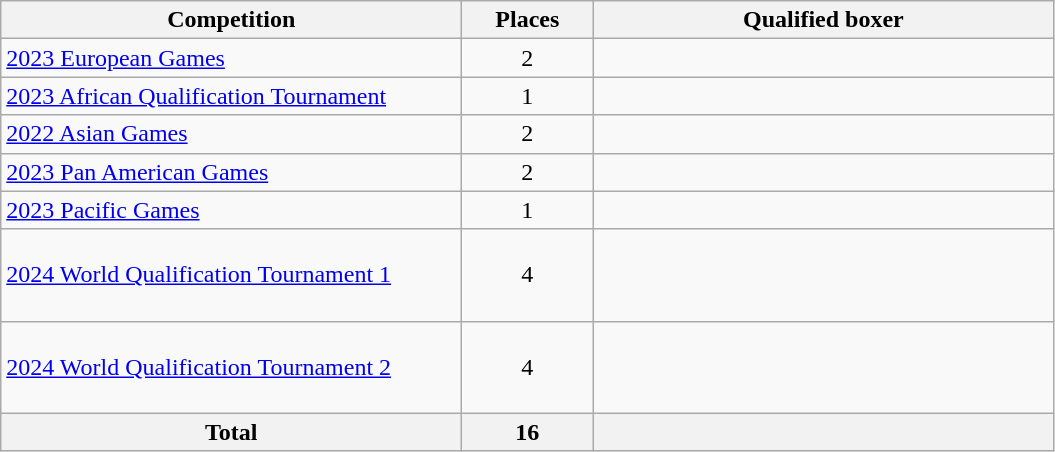<table class = "wikitable">
<tr>
<th width=300>Competition</th>
<th width=80>Places</th>
<th width=300>Qualified boxer</th>
</tr>
<tr>
<td><a href='#'>2023 European Games</a></td>
<td align="center">2</td>
<td><br></td>
</tr>
<tr>
<td><a href='#'>2023 African Qualification Tournament</a></td>
<td align="center">1</td>
<td></td>
</tr>
<tr>
<td><a href='#'>2022 Asian Games</a></td>
<td align="center">2</td>
<td><br></td>
</tr>
<tr>
<td><a href='#'>2023 Pan American Games</a></td>
<td align="center">2</td>
<td><br></td>
</tr>
<tr>
<td><a href='#'>2023 Pacific Games</a></td>
<td align="center">1</td>
<td></td>
</tr>
<tr>
<td><a href='#'> 2024 World Qualification Tournament 1</a></td>
<td align="center">4</td>
<td><br><br><br></td>
</tr>
<tr>
<td><a href='#'> 2024 World Qualification Tournament 2</a></td>
<td align="center">4</td>
<td><br><br><br></td>
</tr>
<tr>
<th>Total</th>
<th>16</th>
<th></th>
</tr>
</table>
